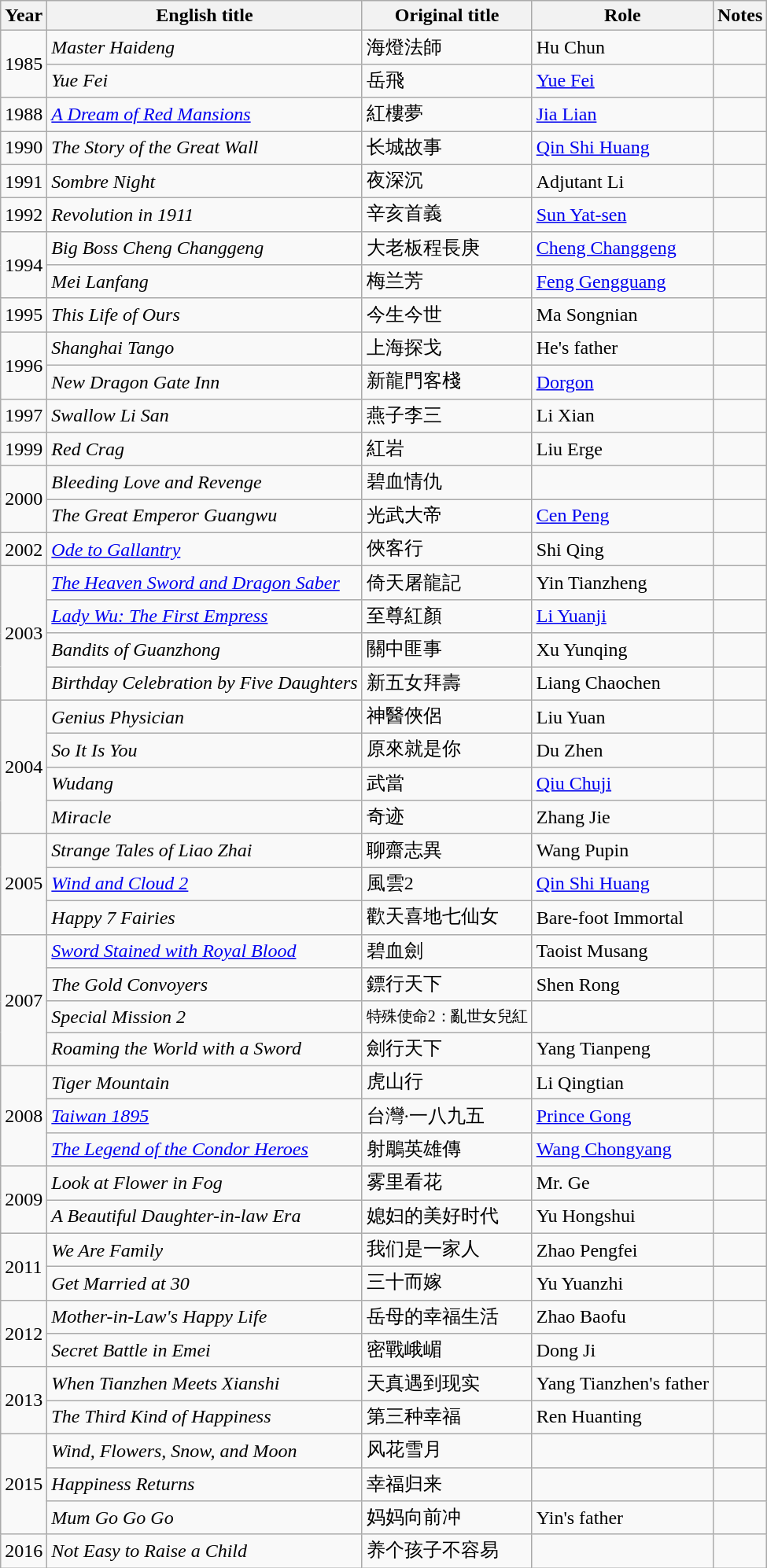<table class="wikitable sortable">
<tr>
<th>Year</th>
<th>English title</th>
<th>Original title</th>
<th>Role</th>
<th class="unsortable">Notes</th>
</tr>
<tr>
<td rowspan=2>1985</td>
<td><em>Master Haideng</em></td>
<td>海燈法師</td>
<td>Hu Chun</td>
<td></td>
</tr>
<tr>
<td><em>Yue Fei</em></td>
<td>岳飛</td>
<td><a href='#'>Yue Fei</a></td>
<td></td>
</tr>
<tr>
<td>1988</td>
<td><em><a href='#'>A Dream of Red Mansions</a></em></td>
<td>紅樓夢</td>
<td><a href='#'>Jia Lian</a></td>
<td></td>
</tr>
<tr>
<td>1990</td>
<td><em>The Story of the Great Wall</em></td>
<td>长城故事</td>
<td><a href='#'>Qin Shi Huang</a></td>
<td></td>
</tr>
<tr>
<td>1991</td>
<td><em>Sombre Night</em></td>
<td>夜深沉</td>
<td>Adjutant Li</td>
<td></td>
</tr>
<tr>
<td>1992</td>
<td><em>Revolution in 1911</em></td>
<td>辛亥首義</td>
<td><a href='#'>Sun Yat-sen</a></td>
<td></td>
</tr>
<tr>
<td rowspan=2>1994</td>
<td><em>Big Boss Cheng Changgeng</em></td>
<td>大老板程長庚</td>
<td><a href='#'>Cheng Changgeng</a></td>
<td></td>
</tr>
<tr>
<td><em>Mei Lanfang</em></td>
<td>梅兰芳</td>
<td><a href='#'>Feng Gengguang</a></td>
<td></td>
</tr>
<tr>
<td>1995</td>
<td><em>This Life of Ours</em></td>
<td>今生今世</td>
<td>Ma Songnian</td>
<td></td>
</tr>
<tr>
<td rowspan=2>1996</td>
<td><em>Shanghai Tango</em></td>
<td>上海探戈</td>
<td>He's father</td>
<td></td>
</tr>
<tr>
<td><em>New Dragon Gate Inn</em></td>
<td>新龍門客棧</td>
<td><a href='#'>Dorgon</a></td>
<td></td>
</tr>
<tr>
<td>1997</td>
<td><em>Swallow Li San</em></td>
<td>燕子李三</td>
<td>Li Xian</td>
<td></td>
</tr>
<tr>
<td>1999</td>
<td><em>Red Crag</em></td>
<td>紅岩</td>
<td>Liu Erge</td>
<td></td>
</tr>
<tr>
<td rowspan=2>2000</td>
<td><em>Bleeding Love and Revenge</em></td>
<td>碧血情仇</td>
<td></td>
<td></td>
</tr>
<tr>
<td><em>The Great Emperor Guangwu</em></td>
<td>光武大帝</td>
<td><a href='#'>Cen Peng</a></td>
<td></td>
</tr>
<tr>
<td>2002</td>
<td><em><a href='#'>Ode to Gallantry</a></em></td>
<td>俠客行</td>
<td>Shi Qing</td>
<td></td>
</tr>
<tr>
<td rowspan=4>2003</td>
<td><em><a href='#'>The Heaven Sword and Dragon Saber</a></em></td>
<td>倚天屠龍記</td>
<td>Yin Tianzheng</td>
<td></td>
</tr>
<tr>
<td><em><a href='#'>Lady Wu: The First Empress</a></em></td>
<td>至尊紅顏</td>
<td><a href='#'>Li Yuanji</a></td>
<td></td>
</tr>
<tr>
<td><em>Bandits of Guanzhong</em></td>
<td>關中匪事</td>
<td>Xu Yunqing</td>
<td></td>
</tr>
<tr>
<td><em>Birthday Celebration by Five Daughters</em></td>
<td>新五女拜壽</td>
<td>Liang Chaochen</td>
<td></td>
</tr>
<tr>
<td rowspan=4>2004</td>
<td><em>Genius Physician</em></td>
<td>神醫俠侶</td>
<td>Liu Yuan</td>
<td></td>
</tr>
<tr>
<td><em>So It Is You</em></td>
<td>原來就是你</td>
<td>Du Zhen</td>
<td></td>
</tr>
<tr>
<td><em>Wudang</em></td>
<td>武當</td>
<td><a href='#'>Qiu Chuji</a></td>
<td></td>
</tr>
<tr>
<td><em>Miracle</em></td>
<td>奇迹</td>
<td>Zhang Jie</td>
<td></td>
</tr>
<tr>
<td rowspan=3>2005</td>
<td><em>Strange Tales of Liao Zhai</em></td>
<td>聊齋志異</td>
<td>Wang Pupin</td>
<td></td>
</tr>
<tr>
<td><em><a href='#'>Wind and Cloud 2</a></em></td>
<td>風雲2</td>
<td><a href='#'>Qin Shi Huang</a></td>
<td></td>
</tr>
<tr>
<td><em>Happy 7 Fairies</em></td>
<td>歡天喜地七仙女</td>
<td>Bare-foot Immortal</td>
<td></td>
</tr>
<tr>
<td rowspan=4>2007</td>
<td><em><a href='#'>Sword Stained with Royal Blood</a></em></td>
<td>碧血劍</td>
<td>Taoist Musang</td>
<td></td>
</tr>
<tr>
<td><em>The Gold Convoyers</em></td>
<td>鏢行天下</td>
<td>Shen Rong</td>
<td></td>
</tr>
<tr>
<td><em>Special Mission 2</em></td>
<td><small>特殊使命2：亂世女兒紅</small></td>
<td></td>
<td></td>
</tr>
<tr>
<td><em>Roaming the World with a Sword</em></td>
<td>劍行天下</td>
<td>Yang Tianpeng</td>
<td></td>
</tr>
<tr>
<td rowspan=3>2008</td>
<td><em>Tiger Mountain</em></td>
<td>虎山行</td>
<td>Li Qingtian</td>
<td></td>
</tr>
<tr>
<td><em><a href='#'>Taiwan 1895</a></em></td>
<td>台灣·一八九五</td>
<td><a href='#'>Prince Gong</a></td>
<td></td>
</tr>
<tr>
<td><em><a href='#'>The Legend of the Condor Heroes</a></em></td>
<td>射鵰英雄傳</td>
<td><a href='#'>Wang Chongyang</a></td>
<td></td>
</tr>
<tr>
<td rowspan=2>2009</td>
<td><em>Look at Flower in Fog</em></td>
<td>雾里看花</td>
<td>Mr. Ge</td>
<td></td>
</tr>
<tr>
<td><em>A Beautiful Daughter-in-law Era</em></td>
<td>媳妇的美好时代</td>
<td>Yu Hongshui</td>
<td></td>
</tr>
<tr>
<td rowspan=2>2011</td>
<td><em>We Are Family</em></td>
<td>我们是一家人</td>
<td>Zhao Pengfei</td>
<td></td>
</tr>
<tr>
<td><em>Get Married at 30</em></td>
<td>三十而嫁</td>
<td>Yu Yuanzhi</td>
<td></td>
</tr>
<tr>
<td rowspan=2>2012</td>
<td><em>Mother-in-Law's Happy Life</em></td>
<td>岳母的幸福生活</td>
<td>Zhao Baofu</td>
<td></td>
</tr>
<tr>
<td><em>Secret Battle in Emei</em></td>
<td>密戰峨嵋</td>
<td>Dong Ji</td>
<td></td>
</tr>
<tr>
<td rowspan=2>2013</td>
<td><em>When Tianzhen Meets Xianshi</em></td>
<td>天真遇到现实</td>
<td>Yang Tianzhen's father</td>
<td></td>
</tr>
<tr>
<td><em>The Third Kind of Happiness</em></td>
<td>第三种幸福</td>
<td>Ren Huanting</td>
<td></td>
</tr>
<tr>
<td rowspan=3>2015</td>
<td><em>Wind, Flowers, Snow, and Moon</em></td>
<td>风花雪月</td>
<td></td>
<td></td>
</tr>
<tr>
<td><em>Happiness Returns</em></td>
<td>幸福归来</td>
<td></td>
<td></td>
</tr>
<tr>
<td><em>Mum Go Go Go</em></td>
<td>妈妈向前冲</td>
<td>Yin's father</td>
<td></td>
</tr>
<tr>
<td>2016</td>
<td><em>Not Easy to Raise a Child</em></td>
<td>养个孩子不容易</td>
<td></td>
<td></td>
</tr>
</table>
